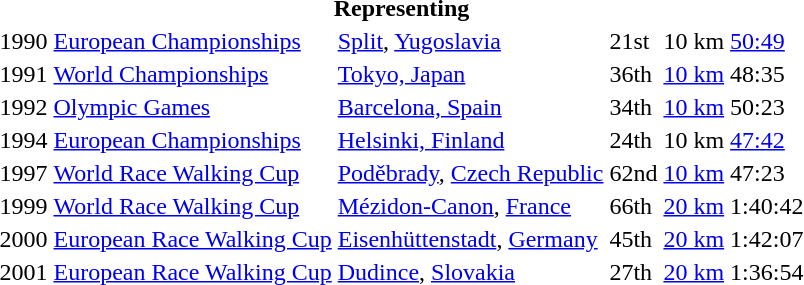<table>
<tr>
<th colspan="6">Representing </th>
</tr>
<tr>
<td>1990</td>
<td><a href='#'>European Championships</a></td>
<td><a href='#'>Split</a>, <a href='#'>Yugoslavia</a></td>
<td>21st</td>
<td>10 km</td>
<td><a href='#'>50:49</a></td>
</tr>
<tr>
<td>1991</td>
<td><a href='#'>World Championships</a></td>
<td><a href='#'>Tokyo, Japan</a></td>
<td>36th</td>
<td><a href='#'>10 km</a></td>
<td>48:35</td>
</tr>
<tr>
<td>1992</td>
<td><a href='#'>Olympic Games</a></td>
<td><a href='#'>Barcelona, Spain</a></td>
<td>34th</td>
<td><a href='#'>10 km</a></td>
<td>50:23</td>
</tr>
<tr>
<td>1994</td>
<td><a href='#'>European Championships</a></td>
<td><a href='#'>Helsinki, Finland</a></td>
<td>24th</td>
<td>10 km</td>
<td><a href='#'>47:42</a></td>
</tr>
<tr>
<td>1997</td>
<td><a href='#'>World Race Walking Cup</a></td>
<td><a href='#'>Poděbrady</a>, <a href='#'>Czech Republic</a></td>
<td>62nd</td>
<td><a href='#'>10 km</a></td>
<td>47:23</td>
</tr>
<tr>
<td>1999</td>
<td><a href='#'>World Race Walking Cup</a></td>
<td><a href='#'>Mézidon-Canon</a>, <a href='#'>France</a></td>
<td>66th</td>
<td><a href='#'>20 km</a></td>
<td>1:40:42</td>
</tr>
<tr>
<td>2000</td>
<td><a href='#'>European Race Walking Cup</a></td>
<td><a href='#'>Eisenhüttenstadt</a>, <a href='#'>Germany</a></td>
<td>45th</td>
<td><a href='#'>20 km</a></td>
<td>1:42:07</td>
</tr>
<tr>
<td>2001</td>
<td><a href='#'>European Race Walking Cup</a></td>
<td><a href='#'>Dudince</a>, <a href='#'>Slovakia</a></td>
<td>27th</td>
<td><a href='#'>20 km</a></td>
<td>1:36:54</td>
</tr>
</table>
